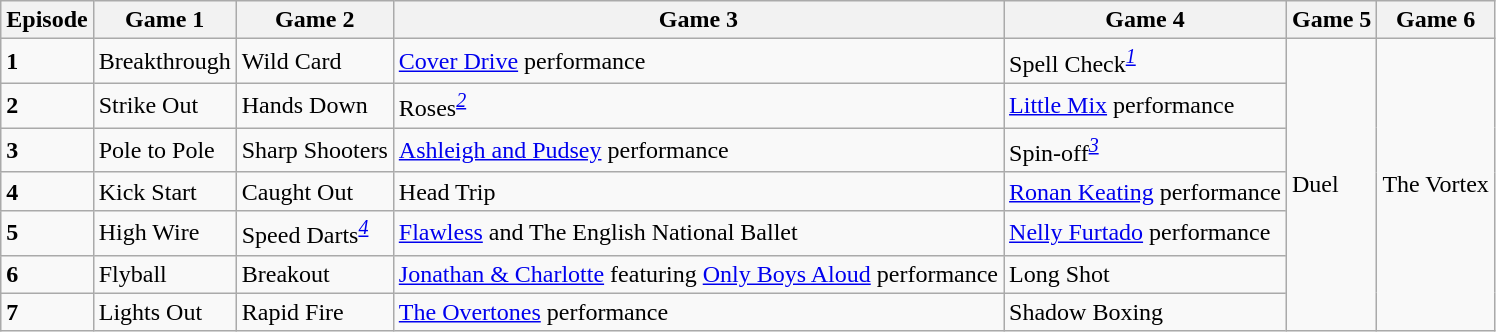<table class="wikitable">
<tr>
<th>Episode</th>
<th>Game 1</th>
<th>Game 2</th>
<th>Game 3</th>
<th>Game 4</th>
<th>Game 5</th>
<th>Game 6</th>
</tr>
<tr>
<td><strong>1</strong></td>
<td>Breakthrough</td>
<td>Wild Card</td>
<td><a href='#'>Cover Drive</a> performance</td>
<td>Spell Check<sup><em><a href='#'>1</a></em></sup></td>
<td rowspan=7>Duel</td>
<td rowspan=7>The Vortex</td>
</tr>
<tr>
<td><strong>2</strong></td>
<td>Strike Out</td>
<td>Hands Down</td>
<td>Roses<sup><em><a href='#'>2</a></em></sup></td>
<td><a href='#'>Little Mix</a> performance</td>
</tr>
<tr>
<td><strong>3</strong></td>
<td>Pole to Pole</td>
<td>Sharp Shooters</td>
<td><a href='#'>Ashleigh and Pudsey</a> performance</td>
<td>Spin-off<sup><em><a href='#'>3</a></em></sup></td>
</tr>
<tr>
<td><strong>4</strong></td>
<td>Kick Start</td>
<td>Caught Out</td>
<td>Head Trip</td>
<td><a href='#'>Ronan Keating</a> performance</td>
</tr>
<tr>
<td><strong>5</strong></td>
<td>High Wire</td>
<td>Speed Darts<sup><em><a href='#'>4</a></em></sup></td>
<td><a href='#'>Flawless</a> and The English National Ballet</td>
<td><a href='#'>Nelly Furtado</a> performance</td>
</tr>
<tr>
<td><strong>6</strong></td>
<td>Flyball</td>
<td>Breakout</td>
<td><a href='#'>Jonathan & Charlotte</a> featuring <a href='#'>Only Boys Aloud</a> performance</td>
<td>Long Shot</td>
</tr>
<tr>
<td><strong>7</strong></td>
<td>Lights Out</td>
<td>Rapid Fire</td>
<td><a href='#'>The Overtones</a> performance</td>
<td>Shadow Boxing</td>
</tr>
</table>
